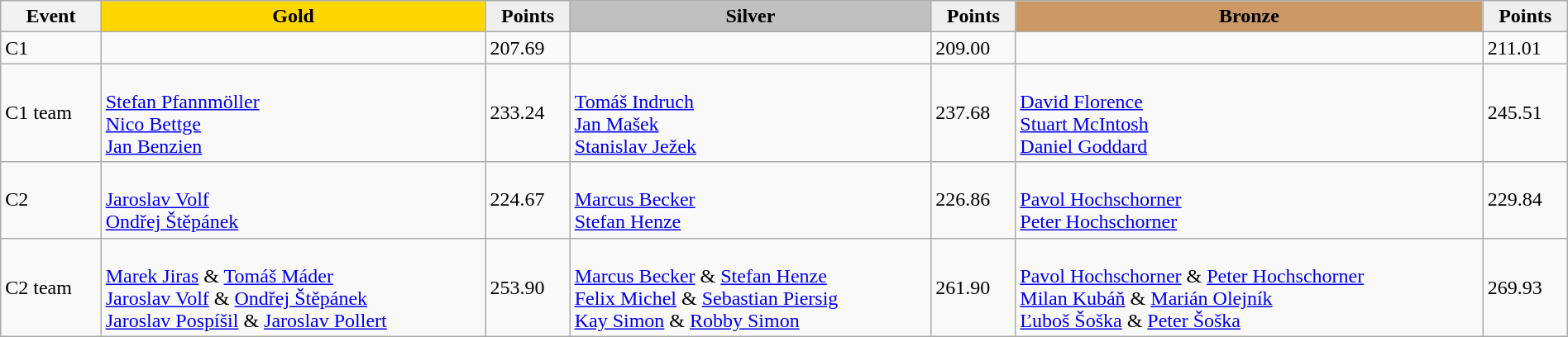<table class="wikitable" width=100%>
<tr>
<th>Event</th>
<td align=center bgcolor="gold"><strong>Gold</strong></td>
<td align=center bgcolor="EFEFEF"><strong>Points</strong></td>
<td align=center bgcolor="silver"><strong>Silver</strong></td>
<td align=center bgcolor="EFEFEF"><strong>Points</strong></td>
<td align=center bgcolor="CC9966"><strong>Bronze</strong></td>
<td align=center bgcolor="EFEFEF"><strong>Points</strong></td>
</tr>
<tr>
<td>C1</td>
<td></td>
<td>207.69</td>
<td></td>
<td>209.00</td>
<td></td>
<td>211.01</td>
</tr>
<tr>
<td>C1 team</td>
<td><br><a href='#'>Stefan Pfannmöller</a><br><a href='#'>Nico Bettge</a><br><a href='#'>Jan Benzien</a></td>
<td>233.24</td>
<td><br><a href='#'>Tomáš Indruch</a><br><a href='#'>Jan Mašek</a><br><a href='#'>Stanislav Ježek</a></td>
<td>237.68</td>
<td><br><a href='#'>David Florence</a><br><a href='#'>Stuart McIntosh</a><br><a href='#'>Daniel Goddard</a></td>
<td>245.51</td>
</tr>
<tr>
<td>C2</td>
<td><br><a href='#'>Jaroslav Volf</a><br><a href='#'>Ondřej Štěpánek</a></td>
<td>224.67</td>
<td><br><a href='#'>Marcus Becker</a><br><a href='#'>Stefan Henze</a></td>
<td>226.86</td>
<td><br><a href='#'>Pavol Hochschorner</a><br><a href='#'>Peter Hochschorner</a></td>
<td>229.84</td>
</tr>
<tr>
<td>C2 team</td>
<td><br><a href='#'>Marek Jiras</a> & <a href='#'>Tomáš Máder</a><br><a href='#'>Jaroslav Volf</a> & <a href='#'>Ondřej Štěpánek</a><br><a href='#'>Jaroslav Pospíšil</a> & <a href='#'>Jaroslav Pollert</a></td>
<td>253.90</td>
<td><br><a href='#'>Marcus Becker</a> & <a href='#'>Stefan Henze</a><br><a href='#'>Felix Michel</a> & <a href='#'>Sebastian Piersig</a><br><a href='#'>Kay Simon</a> & <a href='#'>Robby Simon</a></td>
<td>261.90</td>
<td><br><a href='#'>Pavol Hochschorner</a> & <a href='#'>Peter Hochschorner</a><br><a href='#'>Milan Kubáň</a> & <a href='#'>Marián Olejník</a><br><a href='#'>Ľuboš Šoška</a> & <a href='#'>Peter Šoška</a></td>
<td>269.93</td>
</tr>
</table>
